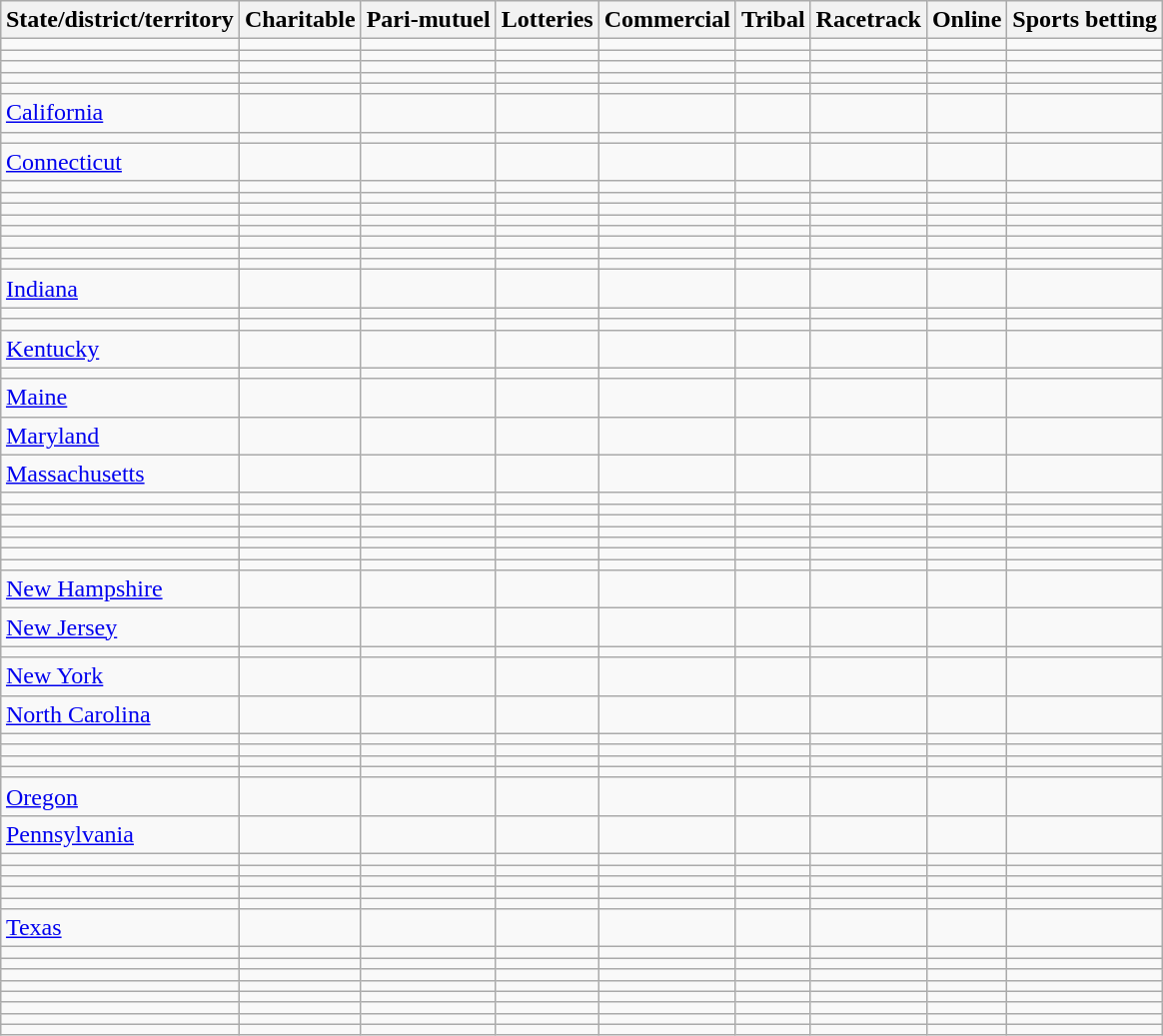<table class="wikitable sortable" border="1" style="margin: 1em auto 1em auto">
<tr>
<th>State/district/territory</th>
<th>Charitable</th>
<th>Pari-mutuel</th>
<th>Lotteries</th>
<th>Commercial</th>
<th>Tribal</th>
<th>Racetrack</th>
<th>Online</th>
<th>Sports betting</th>
</tr>
<tr>
<td></td>
<td></td>
<td></td>
<td></td>
<td></td>
<td></td>
<td></td>
<td></td>
<td></td>
</tr>
<tr>
<td></td>
<td></td>
<td></td>
<td></td>
<td></td>
<td></td>
<td></td>
<td></td>
<td></td>
</tr>
<tr>
<td></td>
<td></td>
<td></td>
<td></td>
<td></td>
<td></td>
<td></td>
<td></td>
<td></td>
</tr>
<tr>
<td></td>
<td></td>
<td></td>
<td></td>
<td></td>
<td></td>
<td></td>
<td></td>
<td></td>
</tr>
<tr>
<td></td>
<td></td>
<td></td>
<td></td>
<td></td>
<td></td>
<td></td>
<td></td>
<td></td>
</tr>
<tr>
<td> <a href='#'>California</a></td>
<td></td>
<td></td>
<td></td>
<td></td>
<td></td>
<td></td>
<td></td>
<td></td>
</tr>
<tr>
<td></td>
<td></td>
<td></td>
<td></td>
<td></td>
<td></td>
<td></td>
<td></td>
<td></td>
</tr>
<tr>
<td> <a href='#'>Connecticut</a></td>
<td></td>
<td></td>
<td></td>
<td></td>
<td></td>
<td></td>
<td></td>
<td></td>
</tr>
<tr>
<td></td>
<td></td>
<td></td>
<td></td>
<td></td>
<td></td>
<td></td>
<td></td>
<td></td>
</tr>
<tr>
<td></td>
<td></td>
<td></td>
<td></td>
<td></td>
<td></td>
<td></td>
<td></td>
<td></td>
</tr>
<tr>
<td></td>
<td></td>
<td></td>
<td></td>
<td></td>
<td></td>
<td></td>
<td></td>
<td></td>
</tr>
<tr>
<td></td>
<td></td>
<td></td>
<td></td>
<td></td>
<td></td>
<td></td>
<td></td>
<td></td>
</tr>
<tr>
<td></td>
<td></td>
<td></td>
<td></td>
<td></td>
<td></td>
<td></td>
<td></td>
<td></td>
</tr>
<tr>
<td></td>
<td></td>
<td></td>
<td></td>
<td></td>
<td></td>
<td></td>
<td></td>
<td></td>
</tr>
<tr>
<td></td>
<td></td>
<td></td>
<td></td>
<td></td>
<td></td>
<td></td>
<td></td>
<td></td>
</tr>
<tr>
<td></td>
<td></td>
<td></td>
<td></td>
<td></td>
<td></td>
<td></td>
<td></td>
<td></td>
</tr>
<tr>
<td> <a href='#'>Indiana</a></td>
<td></td>
<td></td>
<td></td>
<td></td>
<td></td>
<td></td>
<td></td>
<td></td>
</tr>
<tr>
<td></td>
<td></td>
<td></td>
<td></td>
<td></td>
<td></td>
<td></td>
<td></td>
<td></td>
</tr>
<tr>
<td></td>
<td></td>
<td></td>
<td></td>
<td></td>
<td></td>
<td></td>
<td></td>
<td></td>
</tr>
<tr>
<td> <a href='#'>Kentucky</a></td>
<td></td>
<td></td>
<td></td>
<td></td>
<td></td>
<td></td>
<td></td>
<td></td>
</tr>
<tr>
<td></td>
<td></td>
<td></td>
<td></td>
<td></td>
<td></td>
<td></td>
<td></td>
<td></td>
</tr>
<tr>
<td> <a href='#'>Maine</a></td>
<td></td>
<td></td>
<td></td>
<td></td>
<td></td>
<td></td>
<td></td>
<td></td>
</tr>
<tr>
<td> <a href='#'>Maryland</a></td>
<td></td>
<td></td>
<td></td>
<td></td>
<td></td>
<td></td>
<td></td>
<td></td>
</tr>
<tr>
<td> <a href='#'>Massachusetts</a></td>
<td></td>
<td></td>
<td></td>
<td></td>
<td></td>
<td></td>
<td></td>
<td></td>
</tr>
<tr>
<td></td>
<td></td>
<td></td>
<td></td>
<td></td>
<td></td>
<td></td>
<td></td>
<td></td>
</tr>
<tr>
<td></td>
<td></td>
<td></td>
<td></td>
<td></td>
<td></td>
<td></td>
<td></td>
<td></td>
</tr>
<tr>
<td></td>
<td></td>
<td></td>
<td></td>
<td></td>
<td></td>
<td></td>
<td></td>
<td></td>
</tr>
<tr>
<td></td>
<td></td>
<td></td>
<td></td>
<td></td>
<td></td>
<td></td>
<td></td>
<td></td>
</tr>
<tr>
<td></td>
<td></td>
<td></td>
<td></td>
<td></td>
<td></td>
<td></td>
<td></td>
<td></td>
</tr>
<tr>
<td></td>
<td></td>
<td></td>
<td></td>
<td></td>
<td></td>
<td></td>
<td></td>
<td></td>
</tr>
<tr>
<td></td>
<td></td>
<td></td>
<td></td>
<td></td>
<td></td>
<td></td>
<td></td>
<td></td>
</tr>
<tr>
<td> <a href='#'>New Hampshire</a></td>
<td></td>
<td></td>
<td></td>
<td></td>
<td></td>
<td></td>
<td></td>
<td></td>
</tr>
<tr>
<td> <a href='#'>New Jersey</a></td>
<td></td>
<td></td>
<td></td>
<td></td>
<td></td>
<td></td>
<td></td>
<td></td>
</tr>
<tr>
<td></td>
<td></td>
<td></td>
<td></td>
<td></td>
<td></td>
<td></td>
<td></td>
<td></td>
</tr>
<tr>
<td> <a href='#'>New York</a></td>
<td></td>
<td></td>
<td></td>
<td></td>
<td></td>
<td></td>
<td></td>
<td></td>
</tr>
<tr>
<td> <a href='#'>North Carolina</a></td>
<td></td>
<td></td>
<td></td>
<td></td>
<td></td>
<td></td>
<td></td>
<td></td>
</tr>
<tr>
<td></td>
<td></td>
<td></td>
<td></td>
<td></td>
<td></td>
<td></td>
<td></td>
<td></td>
</tr>
<tr>
<td></td>
<td></td>
<td></td>
<td></td>
<td></td>
<td></td>
<td></td>
<td></td>
<td></td>
</tr>
<tr>
<td></td>
<td></td>
<td></td>
<td></td>
<td></td>
<td></td>
<td></td>
<td></td>
<td></td>
</tr>
<tr>
<td></td>
<td></td>
<td></td>
<td></td>
<td></td>
<td></td>
<td></td>
<td></td>
<td></td>
</tr>
<tr>
<td> <a href='#'>Oregon</a></td>
<td></td>
<td></td>
<td></td>
<td></td>
<td></td>
<td></td>
<td></td>
<td></td>
</tr>
<tr>
<td> <a href='#'>Pennsylvania</a></td>
<td></td>
<td></td>
<td></td>
<td></td>
<td></td>
<td></td>
<td></td>
<td></td>
</tr>
<tr>
<td></td>
<td></td>
<td></td>
<td></td>
<td></td>
<td></td>
<td></td>
<td></td>
<td></td>
</tr>
<tr>
<td></td>
<td></td>
<td></td>
<td></td>
<td></td>
<td></td>
<td></td>
<td></td>
<td></td>
</tr>
<tr>
<td></td>
<td></td>
<td></td>
<td></td>
<td></td>
<td></td>
<td></td>
<td></td>
<td></td>
</tr>
<tr>
<td></td>
<td></td>
<td></td>
<td></td>
<td></td>
<td></td>
<td></td>
<td></td>
<td></td>
</tr>
<tr>
<td></td>
<td></td>
<td></td>
<td></td>
<td></td>
<td></td>
<td></td>
<td></td>
<td></td>
</tr>
<tr>
<td> <a href='#'>Texas</a></td>
<td></td>
<td></td>
<td></td>
<td></td>
<td></td>
<td></td>
<td></td>
<td></td>
</tr>
<tr>
<td data-sort-value="United States Virgin Islands"></td>
<td></td>
<td></td>
<td></td>
<td></td>
<td></td>
<td></td>
<td></td>
<td></td>
</tr>
<tr>
<td></td>
<td></td>
<td></td>
<td></td>
<td></td>
<td></td>
<td></td>
<td></td>
<td></td>
</tr>
<tr>
<td></td>
<td></td>
<td></td>
<td></td>
<td></td>
<td></td>
<td></td>
<td></td>
<td></td>
</tr>
<tr>
<td></td>
<td></td>
<td></td>
<td></td>
<td></td>
<td></td>
<td></td>
<td></td>
<td></td>
</tr>
<tr>
<td></td>
<td></td>
<td></td>
<td></td>
<td></td>
<td></td>
<td></td>
<td></td>
<td></td>
</tr>
<tr>
<td></td>
<td></td>
<td></td>
<td></td>
<td></td>
<td></td>
<td></td>
<td></td>
<td></td>
</tr>
<tr>
<td></td>
<td></td>
<td></td>
<td></td>
<td></td>
<td></td>
<td></td>
<td></td>
<td></td>
</tr>
<tr>
<td></td>
<td></td>
<td></td>
<td></td>
<td></td>
<td></td>
<td></td>
<td></td>
<td></td>
</tr>
</table>
